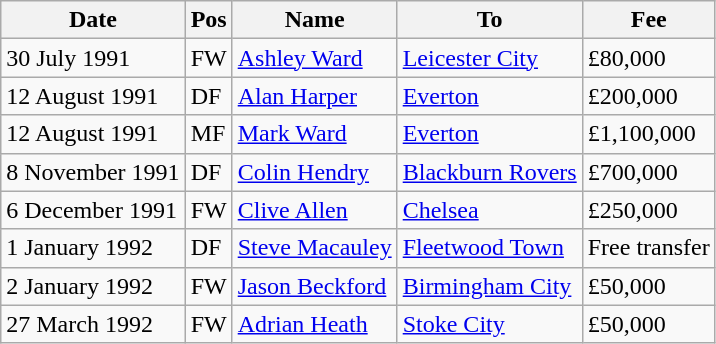<table class="wikitable">
<tr>
<th>Date</th>
<th>Pos</th>
<th>Name</th>
<th>To</th>
<th>Fee</th>
</tr>
<tr>
<td>30 July 1991</td>
<td>FW</td>
<td><a href='#'>Ashley Ward</a></td>
<td><a href='#'>Leicester City</a></td>
<td>£80,000</td>
</tr>
<tr>
<td>12 August 1991</td>
<td>DF</td>
<td><a href='#'>Alan Harper</a></td>
<td><a href='#'>Everton</a></td>
<td>£200,000</td>
</tr>
<tr>
<td>12 August 1991</td>
<td>MF</td>
<td><a href='#'>Mark Ward</a></td>
<td><a href='#'>Everton</a></td>
<td>£1,100,000</td>
</tr>
<tr>
<td>8 November 1991</td>
<td>DF</td>
<td><a href='#'>Colin Hendry</a></td>
<td><a href='#'>Blackburn Rovers</a></td>
<td>£700,000</td>
</tr>
<tr>
<td>6 December 1991</td>
<td>FW</td>
<td><a href='#'>Clive Allen</a></td>
<td><a href='#'>Chelsea</a></td>
<td>£250,000</td>
</tr>
<tr>
<td>1 January 1992</td>
<td>DF</td>
<td><a href='#'>Steve Macauley</a></td>
<td><a href='#'>Fleetwood Town</a></td>
<td>Free transfer</td>
</tr>
<tr>
<td>2 January 1992</td>
<td>FW</td>
<td><a href='#'>Jason Beckford</a></td>
<td><a href='#'>Birmingham City</a></td>
<td>£50,000</td>
</tr>
<tr>
<td>27 March 1992</td>
<td>FW</td>
<td><a href='#'>Adrian Heath</a></td>
<td><a href='#'>Stoke City</a></td>
<td>£50,000</td>
</tr>
</table>
